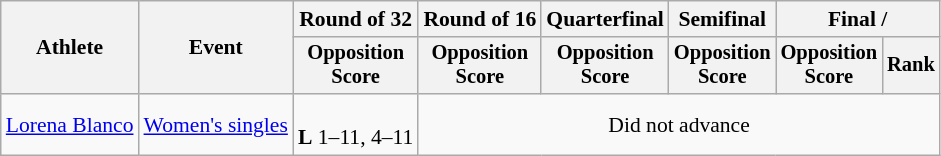<table class=wikitable style="font-size:90%">
<tr>
<th rowspan="2">Athlete</th>
<th rowspan="2">Event</th>
<th>Round of 32</th>
<th>Round of 16</th>
<th>Quarterfinal</th>
<th>Semifinal</th>
<th colspan=2>Final / </th>
</tr>
<tr style="font-size:95%">
<th>Opposition<br>Score</th>
<th>Opposition<br>Score</th>
<th>Opposition<br>Score</th>
<th>Opposition<br>Score</th>
<th>Opposition<br>Score</th>
<th>Rank</th>
</tr>
<tr align=center>
<td align=left><a href='#'>Lorena Blanco</a></td>
<td align=left><a href='#'>Women's singles</a></td>
<td><br><strong>L</strong> 1–11, 4–11</td>
<td colspan=5>Did not advance</td>
</tr>
</table>
